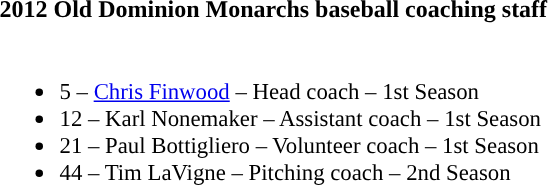<table class="toccolours" style="text-align: left;">
<tr>
<th colspan="9">2012 Old Dominion Monarchs baseball coaching staff</th>
</tr>
<tr>
<td style="font-size: 95%;" valign="top"><br><ul><li>5 – <a href='#'>Chris Finwood</a> – Head coach – 1st Season</li><li>12 – Karl Nonemaker – Assistant coach – 1st Season</li><li>21 – Paul Bottigliero – Volunteer coach – 1st Season</li><li>44 – Tim LaVigne – Pitching coach – 2nd Season</li></ul></td>
</tr>
</table>
